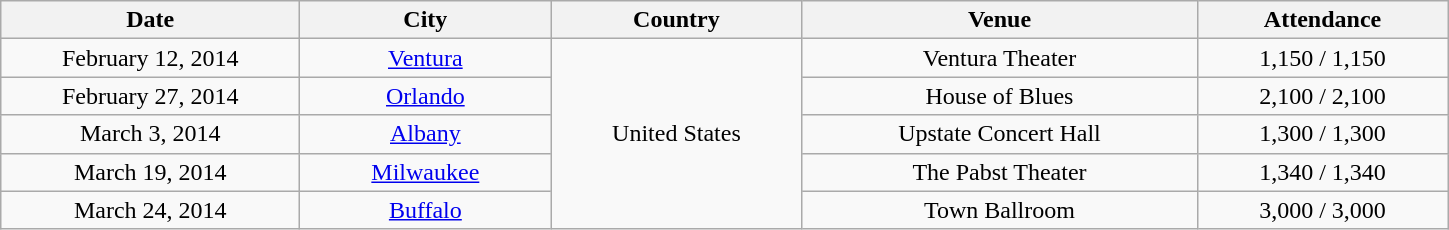<table class="wikitable" style="text-align:center;">
<tr>
<th scope="col" style="width:12em;">Date</th>
<th scope="col" style="width:10em;">City</th>
<th scope="col" style="width:10em;">Country</th>
<th scope="col" style="width:16em;">Venue</th>
<th scope="col" style="width:10em;">Attendance</th>
</tr>
<tr>
<td>February 12, 2014</td>
<td><a href='#'>Ventura</a></td>
<td rowspan="5">United States</td>
<td>Ventura Theater</td>
<td>1,150 / 1,150</td>
</tr>
<tr>
<td>February 27, 2014</td>
<td><a href='#'>Orlando</a></td>
<td>House of Blues</td>
<td>2,100 / 2,100</td>
</tr>
<tr>
<td>March 3, 2014</td>
<td><a href='#'>Albany</a></td>
<td>Upstate Concert Hall</td>
<td>1,300 / 1,300</td>
</tr>
<tr>
<td>March 19, 2014</td>
<td><a href='#'>Milwaukee</a></td>
<td>The Pabst Theater</td>
<td>1,340 / 1,340</td>
</tr>
<tr>
<td>March 24, 2014</td>
<td><a href='#'>Buffalo</a></td>
<td>Town Ballroom</td>
<td>3,000 / 3,000</td>
</tr>
</table>
